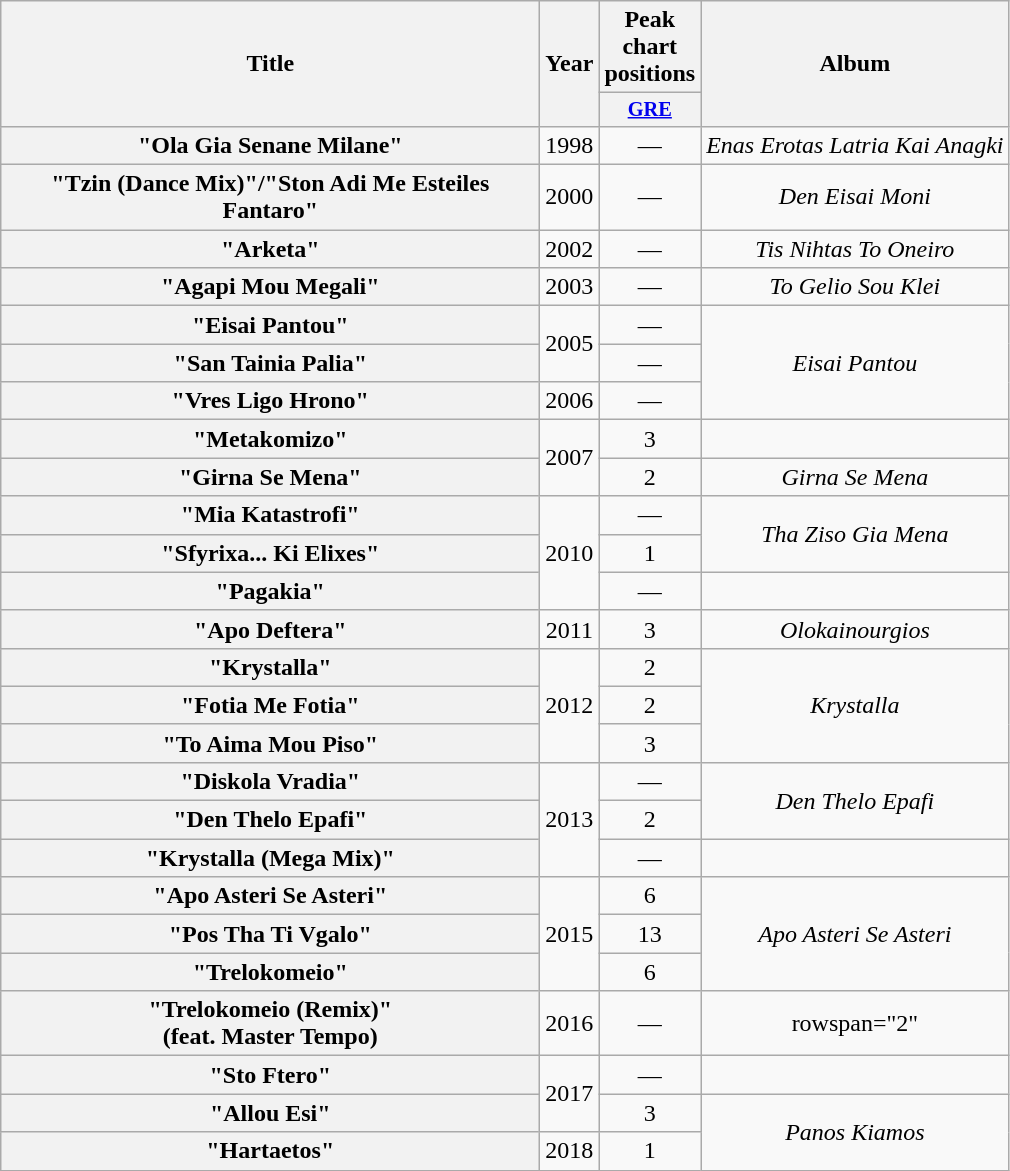<table class="wikitable plainrowheaders" style="text-align:center">
<tr>
<th scope="col" rowspan="2" scope="col" style="width:22em;">Title</th>
<th scope="col" rowspan="2" style="width:1em;">Year</th>
<th scope="col" colspan="1">Peak chart positions</th>
<th scope="col" rowspan="2">Album</th>
</tr>
<tr>
<th scope="col" style="width:3em;font-size:85%;"><a href='#'>GRE</a><br></th>
</tr>
<tr>
<th scope="row">"Ola Gia Senane Milane"</th>
<td>1998</td>
<td>—</td>
<td><em>Enas Erotas Latria Kai Anagki</em></td>
</tr>
<tr>
<th scope="row">"Tzin (Dance Mix)"/"Ston Adi Me Esteiles Fantaro"</th>
<td>2000</td>
<td>—</td>
<td><em>Den Eisai Moni</em></td>
</tr>
<tr>
<th scope="row">"Arketa"</th>
<td>2002</td>
<td>—</td>
<td><em>Tis Nihtas To Oneiro</em></td>
</tr>
<tr>
<th scope="row">"Agapi Mou Megali"</th>
<td>2003</td>
<td>—</td>
<td><em>To Gelio Sou Klei</em></td>
</tr>
<tr>
<th scope="row">"Eisai Pantou"</th>
<td rowspan="2">2005</td>
<td>—</td>
<td rowspan="3"><em>Eisai Pantou</em></td>
</tr>
<tr>
<th scope="row">"San Tainia Palia"</th>
<td>—</td>
</tr>
<tr>
<th scope="row">"Vres Ligo Hrono"</th>
<td>2006</td>
<td>—</td>
</tr>
<tr>
<th scope="row">"Metakomizo"</th>
<td rowspan="2">2007</td>
<td>3</td>
<td></td>
</tr>
<tr>
<th scope="row">"Girna Se Mena"</th>
<td>2</td>
<td><em>Girna Se Mena</em></td>
</tr>
<tr>
<th scope="row">"Mia Katastrofi"</th>
<td rowspan="3">2010</td>
<td>—</td>
<td rowspan="2"><em>Tha Ziso Gia Mena</em></td>
</tr>
<tr>
<th scope="row">"Sfyrixa... Ki Elixes"</th>
<td>1</td>
</tr>
<tr>
<th scope="row">"Pagakia"</th>
<td>—</td>
<td></td>
</tr>
<tr>
<th scope="row">"Apo Deftera"</th>
<td>2011</td>
<td>3</td>
<td><em>Olokainourgios</em></td>
</tr>
<tr>
<th scope="row">"Krystalla"</th>
<td rowspan="3">2012</td>
<td>2</td>
<td rowspan="3"><em>Krystalla</em></td>
</tr>
<tr>
<th scope="row">"Fotia Me Fotia"</th>
<td>2</td>
</tr>
<tr>
<th scope="row">"To Aima Mou Piso"</th>
<td>3</td>
</tr>
<tr>
<th scope="row">"Diskola Vradia"</th>
<td rowspan="3">2013</td>
<td>—</td>
<td rowspan="2"><em>Den Thelo Epafi</em></td>
</tr>
<tr>
<th scope="row">"Den Thelo Epafi"</th>
<td>2</td>
</tr>
<tr>
<th scope="row">"Krystalla (Mega Mix)"</th>
<td>—</td>
<td></td>
</tr>
<tr>
<th scope="row">"Apo Asteri Se Asteri"</th>
<td rowspan="3">2015</td>
<td>6</td>
<td rowspan="3"><em>Apo Asteri Se Asteri</em></td>
</tr>
<tr>
<th scope="row">"Pos Tha Ti Vgalo"</th>
<td>13</td>
</tr>
<tr>
<th scope="row">"Trelokomeio"</th>
<td>6</td>
</tr>
<tr>
<th scope="row">"Trelokomeio (Remix)"<br>(feat. Master Tempo)</th>
<td>2016</td>
<td>—</td>
<td>rowspan="2" </td>
</tr>
<tr>
<th scope="row">"Sto Ftero"</th>
<td rowspan="2">2017</td>
<td>—</td>
</tr>
<tr>
<th scope="row">"Allou Esi"</th>
<td>3</td>
<td rowspan="2"><em>Panos Kiamos</em></td>
</tr>
<tr>
<th scope="row">"Hartaetos"</th>
<td>2018</td>
<td>1</td>
</tr>
</table>
